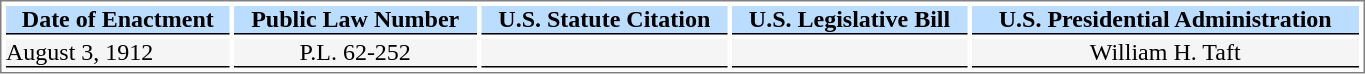<table style="border:1px solid gray; align:left; width:72%" cellspacing=3 cellpadding=0>
<tr style="font-weight:bold; text-align:center; background:#bbddff; color:black;">
<th style=" border-bottom:1.5px solid black">Date of Enactment</th>
<th style=" border-bottom:1.5px solid black">Public Law Number</th>
<th style=" border-bottom:1.5px solid black">U.S. Statute Citation</th>
<th style=" border-bottom:1.5px solid black">U.S. Legislative Bill</th>
<th style=" border-bottom:1.5px solid black">U.S. Presidential Administration</th>
</tr>
<tr>
<td style="border-bottom:1.5px solid black; background:#F5F5F5;">August 3, 1912</td>
<td style="border-bottom:1.5px solid black; background:#F5F5F5; text-align:center;">P.L. 62-252</td>
<td style="border-bottom:1.5px solid black; background:#F5F5F5; text-align:center;"></td>
<td style="border-bottom:1.5px solid black; background:#F5F5F5; text-align:center;"></td>
<td style="border-bottom:1.5px solid black; background:#F5F5F5; text-align:center;">William H. Taft</td>
</tr>
</table>
